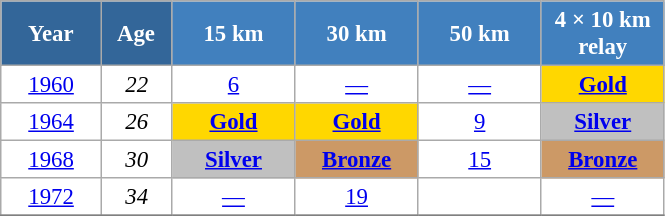<table class="wikitable" style="font-size:95%; text-align:center; border:grey solid 1px; border-collapse:collapse; background:#ffffff;">
<tr>
<th style="background-color:#369; color:white; width:60px;"> Year </th>
<th style="background-color:#369; color:white; width:40px;"> Age </th>
<th style="background-color:#4180be; color:white; width:75px;"> 15 km </th>
<th style="background-color:#4180be; color:white; width:75px;"> 30 km </th>
<th style="background-color:#4180be; color:white; width:75px;"> 50 km </th>
<th style="background-color:#4180be; color:white; width:75px;"> 4 × 10 km <br> relay </th>
</tr>
<tr>
<td><a href='#'>1960</a></td>
<td><em>22</em></td>
<td><a href='#'>6</a></td>
<td><a href='#'>—</a></td>
<td><a href='#'>—</a></td>
<td style="background:gold;"><a href='#'><strong>Gold</strong></a></td>
</tr>
<tr>
<td><a href='#'>1964</a></td>
<td><em>26</em></td>
<td style="background:gold;"><a href='#'><strong>Gold</strong></a></td>
<td style="background:gold;"><a href='#'><strong>Gold</strong></a></td>
<td><a href='#'>9</a></td>
<td style="background:silver;"><a href='#'><strong>Silver</strong></a></td>
</tr>
<tr>
<td><a href='#'>1968</a></td>
<td><em>30</em></td>
<td style="background:silver;"><a href='#'><strong>Silver</strong></a></td>
<td bgcolor="cc9966"><a href='#'><strong>Bronze</strong></a></td>
<td><a href='#'>15</a></td>
<td bgcolor="cc9966"><a href='#'><strong>Bronze</strong></a></td>
</tr>
<tr>
<td><a href='#'>1972</a></td>
<td><em>34</em></td>
<td><a href='#'>—</a></td>
<td><a href='#'>19</a></td>
<td><a href='#'></a></td>
<td><a href='#'>—</a></td>
</tr>
<tr>
</tr>
</table>
